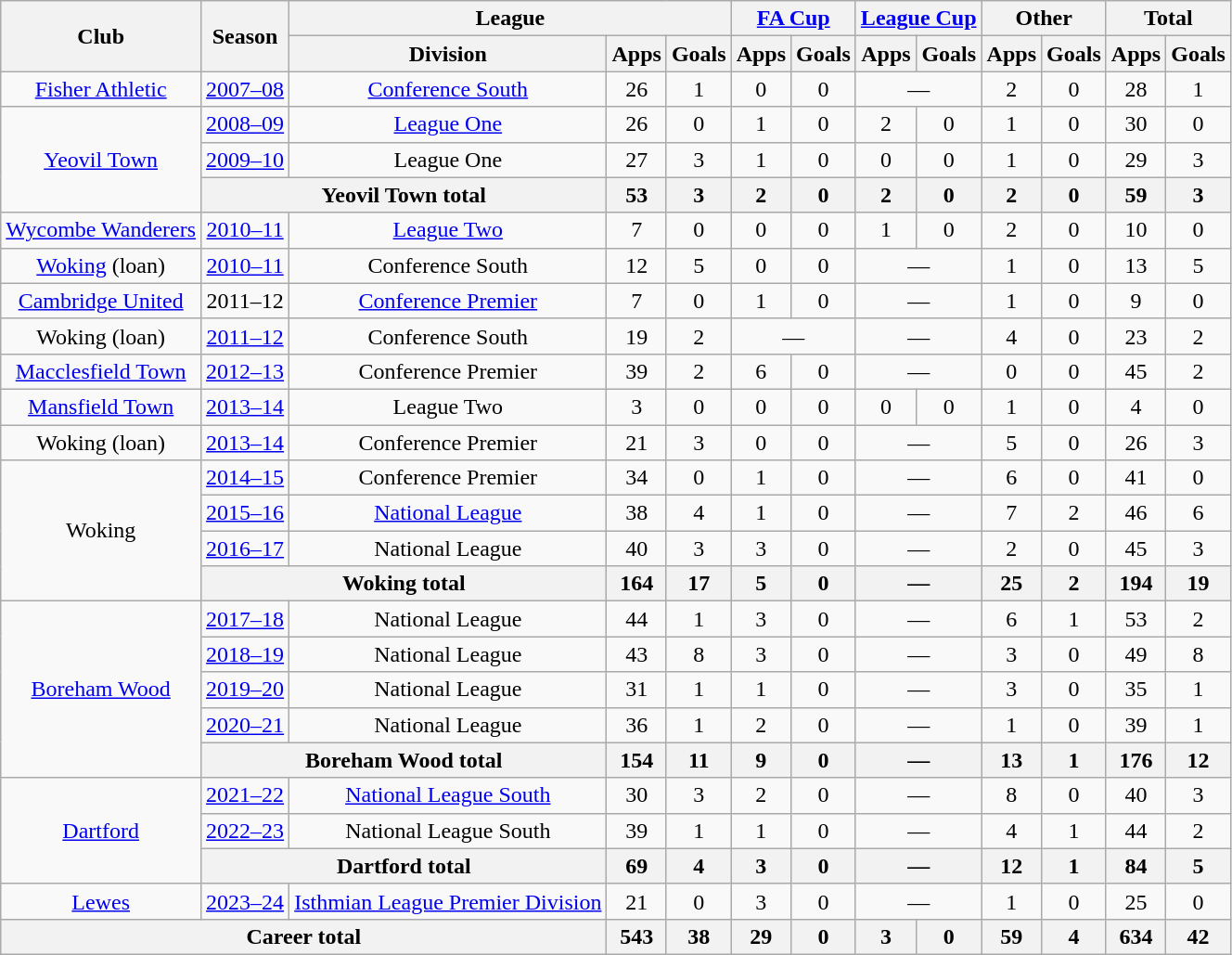<table class=wikitable style="text-align: center">
<tr>
<th rowspan=2>Club</th>
<th rowspan=2>Season</th>
<th colspan=3>League</th>
<th colspan=2><a href='#'>FA Cup</a></th>
<th colspan=2><a href='#'>League Cup</a></th>
<th colspan=2>Other</th>
<th colspan=2>Total</th>
</tr>
<tr>
<th>Division</th>
<th>Apps</th>
<th>Goals</th>
<th>Apps</th>
<th>Goals</th>
<th>Apps</th>
<th>Goals</th>
<th>Apps</th>
<th>Goals</th>
<th>Apps</th>
<th>Goals</th>
</tr>
<tr>
<td><a href='#'>Fisher Athletic</a></td>
<td><a href='#'>2007–08</a></td>
<td><a href='#'>Conference South</a></td>
<td>26</td>
<td>1</td>
<td>0</td>
<td>0</td>
<td colspan=2>—</td>
<td>2</td>
<td>0</td>
<td>28</td>
<td>1</td>
</tr>
<tr>
<td rowspan=3><a href='#'>Yeovil Town</a></td>
<td><a href='#'>2008–09</a></td>
<td><a href='#'>League One</a></td>
<td>26</td>
<td>0</td>
<td>1</td>
<td>0</td>
<td>2</td>
<td>0</td>
<td>1</td>
<td>0</td>
<td>30</td>
<td>0</td>
</tr>
<tr>
<td><a href='#'>2009–10</a></td>
<td>League One</td>
<td>27</td>
<td>3</td>
<td>1</td>
<td>0</td>
<td>0</td>
<td>0</td>
<td>1</td>
<td>0</td>
<td>29</td>
<td>3</td>
</tr>
<tr>
<th colspan=2>Yeovil Town total</th>
<th>53</th>
<th>3</th>
<th>2</th>
<th>0</th>
<th>2</th>
<th>0</th>
<th>2</th>
<th>0</th>
<th>59</th>
<th>3</th>
</tr>
<tr>
<td><a href='#'>Wycombe Wanderers</a></td>
<td><a href='#'>2010–11</a></td>
<td><a href='#'>League Two</a></td>
<td>7</td>
<td>0</td>
<td>0</td>
<td>0</td>
<td>1</td>
<td>0</td>
<td>2</td>
<td>0</td>
<td>10</td>
<td>0</td>
</tr>
<tr>
<td><a href='#'>Woking</a> (loan)</td>
<td><a href='#'>2010–11</a></td>
<td>Conference South</td>
<td>12</td>
<td>5</td>
<td>0</td>
<td>0</td>
<td colspan=2>—</td>
<td>1</td>
<td>0</td>
<td>13</td>
<td>5</td>
</tr>
<tr>
<td><a href='#'>Cambridge United</a></td>
<td>2011–12</td>
<td><a href='#'>Conference Premier</a></td>
<td>7</td>
<td>0</td>
<td>1</td>
<td>0</td>
<td colspan=2>—</td>
<td>1</td>
<td>0</td>
<td>9</td>
<td>0</td>
</tr>
<tr>
<td>Woking (loan)</td>
<td><a href='#'>2011–12</a></td>
<td>Conference South</td>
<td>19</td>
<td>2</td>
<td colspan=2>—</td>
<td colspan=2>—</td>
<td>4</td>
<td>0</td>
<td>23</td>
<td>2</td>
</tr>
<tr>
<td><a href='#'>Macclesfield Town</a></td>
<td><a href='#'>2012–13</a></td>
<td>Conference Premier</td>
<td>39</td>
<td>2</td>
<td>6</td>
<td>0</td>
<td colspan=2>—</td>
<td>0</td>
<td>0</td>
<td>45</td>
<td>2</td>
</tr>
<tr>
<td><a href='#'>Mansfield Town</a></td>
<td><a href='#'>2013–14</a></td>
<td>League Two</td>
<td>3</td>
<td>0</td>
<td>0</td>
<td>0</td>
<td>0</td>
<td>0</td>
<td>1</td>
<td>0</td>
<td>4</td>
<td>0</td>
</tr>
<tr>
<td>Woking (loan)</td>
<td><a href='#'>2013–14</a></td>
<td>Conference Premier</td>
<td>21</td>
<td>3</td>
<td>0</td>
<td>0</td>
<td colspan=2>—</td>
<td>5</td>
<td>0</td>
<td>26</td>
<td>3</td>
</tr>
<tr>
<td rowspan=4>Woking</td>
<td><a href='#'>2014–15</a></td>
<td>Conference Premier</td>
<td>34</td>
<td>0</td>
<td>1</td>
<td>0</td>
<td colspan=2>—</td>
<td>6</td>
<td>0</td>
<td>41</td>
<td>0</td>
</tr>
<tr>
<td><a href='#'>2015–16</a></td>
<td><a href='#'>National League</a></td>
<td>38</td>
<td>4</td>
<td>1</td>
<td>0</td>
<td colspan=2>—</td>
<td>7</td>
<td>2</td>
<td>46</td>
<td>6</td>
</tr>
<tr>
<td><a href='#'>2016–17</a></td>
<td>National League</td>
<td>40</td>
<td>3</td>
<td>3</td>
<td>0</td>
<td colspan=2>—</td>
<td>2</td>
<td>0</td>
<td>45</td>
<td>3</td>
</tr>
<tr>
<th colspan=2>Woking total</th>
<th>164</th>
<th>17</th>
<th>5</th>
<th>0</th>
<th colspan=2>—</th>
<th>25</th>
<th>2</th>
<th>194</th>
<th>19</th>
</tr>
<tr>
<td rowspan=5><a href='#'>Boreham Wood</a></td>
<td><a href='#'>2017–18</a></td>
<td>National League</td>
<td>44</td>
<td>1</td>
<td>3</td>
<td>0</td>
<td colspan=2>—</td>
<td>6</td>
<td>1</td>
<td>53</td>
<td>2</td>
</tr>
<tr>
<td><a href='#'>2018–19</a></td>
<td>National League</td>
<td>43</td>
<td>8</td>
<td>3</td>
<td>0</td>
<td colspan=2>—</td>
<td>3</td>
<td>0</td>
<td>49</td>
<td>8</td>
</tr>
<tr>
<td><a href='#'>2019–20</a></td>
<td>National League</td>
<td>31</td>
<td>1</td>
<td>1</td>
<td>0</td>
<td colspan=2>—</td>
<td>3</td>
<td>0</td>
<td>35</td>
<td>1</td>
</tr>
<tr>
<td><a href='#'>2020–21</a></td>
<td>National League</td>
<td>36</td>
<td>1</td>
<td>2</td>
<td>0</td>
<td colspan=2>—</td>
<td>1</td>
<td>0</td>
<td>39</td>
<td>1</td>
</tr>
<tr>
<th colspan=2>Boreham Wood total</th>
<th>154</th>
<th>11</th>
<th>9</th>
<th>0</th>
<th colspan=2>—</th>
<th>13</th>
<th>1</th>
<th>176</th>
<th>12</th>
</tr>
<tr>
<td rowspan=3><a href='#'>Dartford</a></td>
<td><a href='#'>2021–22</a></td>
<td><a href='#'>National League South</a></td>
<td>30</td>
<td>3</td>
<td>2</td>
<td>0</td>
<td colspan=2>—</td>
<td>8</td>
<td>0</td>
<td>40</td>
<td>3</td>
</tr>
<tr>
<td><a href='#'>2022–23</a></td>
<td>National League South</td>
<td>39</td>
<td>1</td>
<td>1</td>
<td>0</td>
<td colspan=2>—</td>
<td>4</td>
<td>1</td>
<td>44</td>
<td>2</td>
</tr>
<tr>
<th colspan=2>Dartford total</th>
<th>69</th>
<th>4</th>
<th>3</th>
<th>0</th>
<th colspan=2>—</th>
<th>12</th>
<th>1</th>
<th>84</th>
<th>5</th>
</tr>
<tr>
<td><a href='#'>Lewes</a></td>
<td><a href='#'>2023–24</a></td>
<td><a href='#'>Isthmian League Premier Division</a></td>
<td>21</td>
<td>0</td>
<td>3</td>
<td>0</td>
<td colspan=2>—</td>
<td>1</td>
<td>0</td>
<td>25</td>
<td>0</td>
</tr>
<tr>
<th colspan=3>Career total</th>
<th>543</th>
<th>38</th>
<th>29</th>
<th>0</th>
<th>3</th>
<th>0</th>
<th>59</th>
<th>4</th>
<th>634</th>
<th>42</th>
</tr>
</table>
